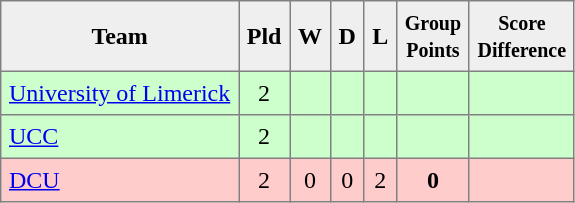<table style=border-collapse:collapse border=1 cellspacing=0 cellpadding=5>
<tr align=center bgcolor=#efefef>
<th>Team</th>
<th>Pld</th>
<th>W</th>
<th>D</th>
<th>L</th>
<th><small>Group<br>Points</small></th>
<th><small>Score<br>Difference</small></th>
</tr>
<tr align=center style="background:#cfc;">
<td style="text-align:left;"><a href='#'>University of Limerick</a></td>
<td>2</td>
<td></td>
<td></td>
<td></td>
<td></td>
<td></td>
</tr>
<tr align=center style="background:#cfc;">
<td style="text-align:left;"><a href='#'>UCC</a></td>
<td>2</td>
<td></td>
<td></td>
<td></td>
<td></td>
<td></td>
</tr>
<tr align=center style="background:#ffcccc;">
<td style="text-align:left;"><a href='#'>DCU</a></td>
<td>2</td>
<td>0</td>
<td>0</td>
<td>2</td>
<td><strong>0</strong></td>
<td></td>
</tr>
</table>
